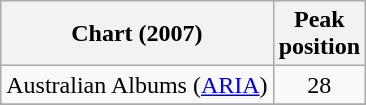<table class="wikitable">
<tr>
<th align="left">Chart (2007)</th>
<th align="left">Peak<br>position</th>
</tr>
<tr>
<td align="left">Australian Albums (<a href='#'>ARIA</a>)</td>
<td style="text-align:center;">28</td>
</tr>
<tr>
</tr>
</table>
